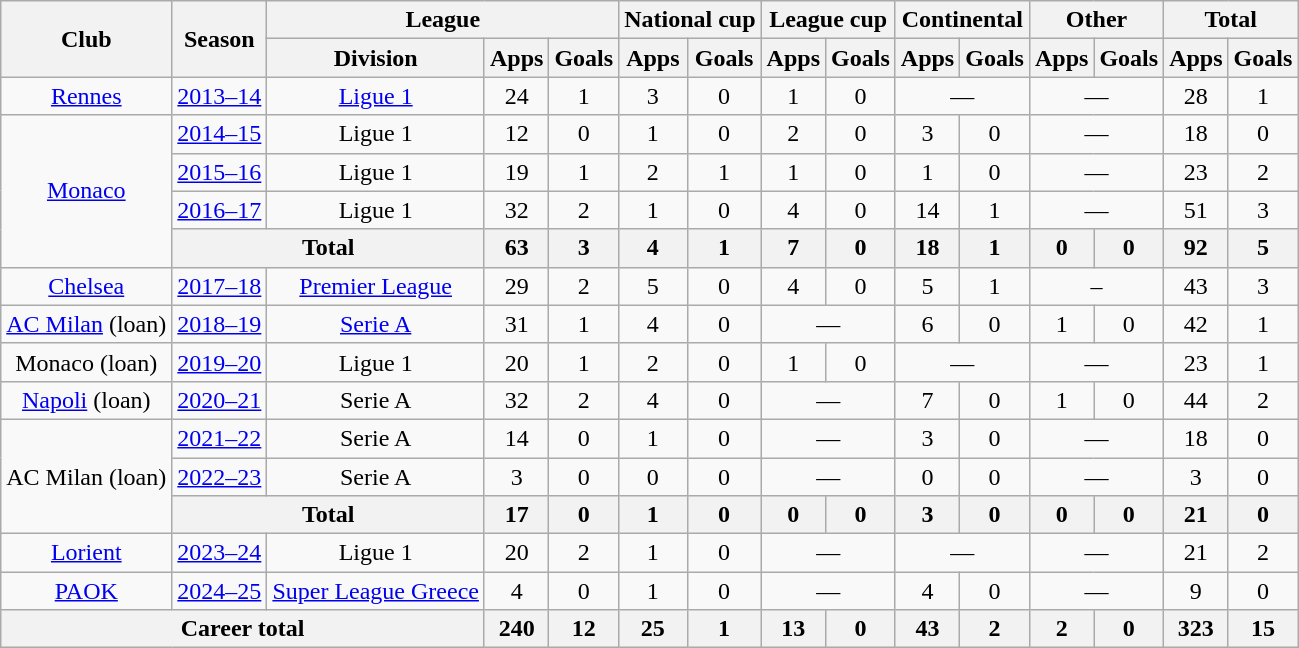<table class=wikitable style=text-align:center>
<tr>
<th rowspan="2">Club</th>
<th rowspan="2">Season</th>
<th colspan="3">League</th>
<th colspan="2">National cup</th>
<th colspan="2">League cup</th>
<th colspan="2">Continental</th>
<th colspan="2">Other</th>
<th colspan="2">Total</th>
</tr>
<tr>
<th>Division</th>
<th>Apps</th>
<th>Goals</th>
<th>Apps</th>
<th>Goals</th>
<th>Apps</th>
<th>Goals</th>
<th>Apps</th>
<th>Goals</th>
<th>Apps</th>
<th>Goals</th>
<th>Apps</th>
<th>Goals</th>
</tr>
<tr>
<td><a href='#'>Rennes</a></td>
<td><a href='#'>2013–14</a></td>
<td><a href='#'>Ligue 1</a></td>
<td>24</td>
<td>1</td>
<td>3</td>
<td>0</td>
<td>1</td>
<td>0</td>
<td colspan="2">—</td>
<td colspan="2">—</td>
<td>28</td>
<td>1</td>
</tr>
<tr>
<td rowspan=4><a href='#'>Monaco</a></td>
<td><a href='#'>2014–15</a></td>
<td>Ligue 1</td>
<td>12</td>
<td>0</td>
<td>1</td>
<td>0</td>
<td>2</td>
<td>0</td>
<td>3</td>
<td>0</td>
<td colspan="2">—</td>
<td>18</td>
<td>0</td>
</tr>
<tr>
<td><a href='#'>2015–16</a></td>
<td>Ligue 1</td>
<td>19</td>
<td>1</td>
<td>2</td>
<td>1</td>
<td>1</td>
<td>0</td>
<td>1</td>
<td>0</td>
<td colspan="2">—</td>
<td>23</td>
<td>2</td>
</tr>
<tr>
<td><a href='#'>2016–17</a></td>
<td>Ligue 1</td>
<td>32</td>
<td>2</td>
<td>1</td>
<td>0</td>
<td>4</td>
<td>0</td>
<td>14</td>
<td>1</td>
<td colspan="2">—</td>
<td>51</td>
<td>3</td>
</tr>
<tr>
<th colspan="2">Total</th>
<th>63</th>
<th>3</th>
<th>4</th>
<th>1</th>
<th>7</th>
<th>0</th>
<th>18</th>
<th>1</th>
<th>0</th>
<th>0</th>
<th>92</th>
<th>5</th>
</tr>
<tr>
<td><a href='#'>Chelsea</a></td>
<td><a href='#'>2017–18</a></td>
<td><a href='#'>Premier League</a></td>
<td>29</td>
<td>2</td>
<td>5</td>
<td>0</td>
<td>4</td>
<td>0</td>
<td>5</td>
<td>1</td>
<td colspan="2">–</td>
<td>43</td>
<td>3</td>
</tr>
<tr>
<td><a href='#'>AC Milan</a> (loan)</td>
<td><a href='#'>2018–19</a></td>
<td><a href='#'>Serie A</a></td>
<td>31</td>
<td>1</td>
<td>4</td>
<td>0</td>
<td colspan="2">—</td>
<td>6</td>
<td>0</td>
<td>1</td>
<td>0</td>
<td>42</td>
<td>1</td>
</tr>
<tr>
<td>Monaco (loan)</td>
<td><a href='#'>2019–20</a></td>
<td>Ligue 1</td>
<td>20</td>
<td>1</td>
<td>2</td>
<td>0</td>
<td>1</td>
<td>0</td>
<td colspan="2">—</td>
<td colspan="2">—</td>
<td>23</td>
<td>1</td>
</tr>
<tr>
<td><a href='#'>Napoli</a> (loan)</td>
<td><a href='#'>2020–21</a></td>
<td>Serie A</td>
<td>32</td>
<td>2</td>
<td>4</td>
<td>0</td>
<td colspan="2">—</td>
<td>7</td>
<td>0</td>
<td>1</td>
<td>0</td>
<td>44</td>
<td>2</td>
</tr>
<tr>
<td rowspan="3">AC Milan (loan)</td>
<td><a href='#'>2021–22</a></td>
<td>Serie A</td>
<td>14</td>
<td>0</td>
<td>1</td>
<td>0</td>
<td colspan="2">—</td>
<td>3</td>
<td>0</td>
<td colspan="2">—</td>
<td>18</td>
<td>0</td>
</tr>
<tr>
<td><a href='#'>2022–23</a></td>
<td>Serie A</td>
<td>3</td>
<td>0</td>
<td>0</td>
<td>0</td>
<td colspan="2">—</td>
<td>0</td>
<td>0</td>
<td colspan="2">—</td>
<td>3</td>
<td>0</td>
</tr>
<tr>
<th colspan="2">Total</th>
<th>17</th>
<th>0</th>
<th>1</th>
<th>0</th>
<th>0</th>
<th>0</th>
<th>3</th>
<th>0</th>
<th>0</th>
<th>0</th>
<th>21</th>
<th>0</th>
</tr>
<tr>
<td><a href='#'>Lorient</a></td>
<td><a href='#'>2023–24</a></td>
<td>Ligue 1</td>
<td>20</td>
<td>2</td>
<td>1</td>
<td>0</td>
<td colspan="2">—</td>
<td colspan="2">—</td>
<td colspan="2">—</td>
<td>21</td>
<td>2</td>
</tr>
<tr>
<td><a href='#'>PAOK</a></td>
<td><a href='#'>2024–25</a></td>
<td><a href='#'>Super League Greece</a></td>
<td>4</td>
<td>0</td>
<td>1</td>
<td>0</td>
<td colspan="2">—</td>
<td>4</td>
<td>0</td>
<td colspan="2">—</td>
<td>9</td>
<td>0</td>
</tr>
<tr>
<th colspan="3">Career total</th>
<th>240</th>
<th>12</th>
<th>25</th>
<th>1</th>
<th>13</th>
<th>0</th>
<th>43</th>
<th>2</th>
<th>2</th>
<th>0</th>
<th>323</th>
<th>15</th>
</tr>
</table>
